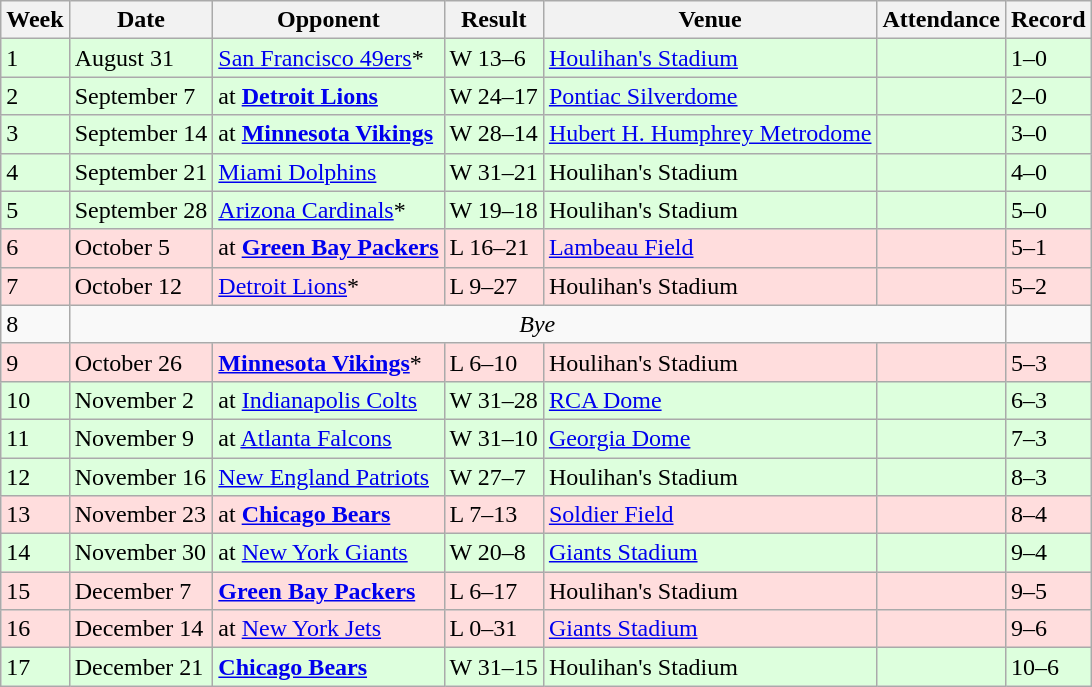<table class="wikitable">
<tr>
<th>Week</th>
<th>Date</th>
<th>Opponent</th>
<th>Result</th>
<th>Venue</th>
<th>Attendance</th>
<th>Record</th>
</tr>
<tr style="background:#dfd;">
<td>1</td>
<td>August 31</td>
<td><a href='#'>San Francisco 49ers</a>*</td>
<td>W 13–6</td>
<td><a href='#'>Houlihan's Stadium</a></td>
<td></td>
<td>1–0</td>
</tr>
<tr style="background:#dfd;">
<td>2</td>
<td>September 7</td>
<td>at <strong><a href='#'>Detroit Lions</a></strong></td>
<td>W 24–17</td>
<td><a href='#'>Pontiac Silverdome</a></td>
<td></td>
<td>2–0</td>
</tr>
<tr style="background:#dfd;">
<td>3</td>
<td>September 14</td>
<td>at <strong><a href='#'>Minnesota Vikings</a></strong></td>
<td>W 28–14</td>
<td><a href='#'>Hubert H. Humphrey Metrodome</a></td>
<td></td>
<td>3–0</td>
</tr>
<tr style="background:#dfd;">
<td>4</td>
<td>September 21</td>
<td><a href='#'>Miami Dolphins</a></td>
<td>W 31–21</td>
<td>Houlihan's Stadium</td>
<td></td>
<td>4–0</td>
</tr>
<tr style="background:#dfd;">
<td>5</td>
<td>September 28</td>
<td><a href='#'>Arizona Cardinals</a>*</td>
<td>W 19–18</td>
<td>Houlihan's Stadium</td>
<td></td>
<td>5–0</td>
</tr>
<tr style="background:#fdd;">
<td>6</td>
<td>October 5</td>
<td>at <strong><a href='#'>Green Bay Packers</a></strong></td>
<td>L 16–21</td>
<td><a href='#'>Lambeau Field</a></td>
<td></td>
<td>5–1</td>
</tr>
<tr style="background:#fdd;">
<td>7</td>
<td>October 12</td>
<td><a href='#'>Detroit Lions</a>*</td>
<td>L 9–27</td>
<td>Houlihan's Stadium</td>
<td></td>
<td>5–2</td>
</tr>
<tr>
<td>8</td>
<td colspan="5" style="text-align:center;"><em>Bye</em></td>
</tr>
<tr style="background:#fdd;">
<td>9</td>
<td>October 26</td>
<td><strong><a href='#'>Minnesota Vikings</a></strong>*</td>
<td>L 6–10</td>
<td>Houlihan's Stadium</td>
<td></td>
<td>5–3</td>
</tr>
<tr style="background:#dfd;">
<td>10</td>
<td>November 2</td>
<td>at <a href='#'>Indianapolis Colts</a></td>
<td>W 31–28</td>
<td><a href='#'>RCA Dome</a></td>
<td></td>
<td>6–3</td>
</tr>
<tr style="background:#dfd;">
<td>11</td>
<td>November 9</td>
<td>at <a href='#'>Atlanta Falcons</a></td>
<td>W 31–10</td>
<td><a href='#'>Georgia Dome</a></td>
<td></td>
<td>7–3</td>
</tr>
<tr style="background:#dfd;">
<td>12</td>
<td>November 16</td>
<td><a href='#'>New England Patriots</a></td>
<td>W 27–7</td>
<td>Houlihan's Stadium</td>
<td></td>
<td>8–3</td>
</tr>
<tr style="background:#fdd;">
<td>13</td>
<td>November 23</td>
<td>at <strong><a href='#'>Chicago Bears</a></strong></td>
<td>L 7–13</td>
<td><a href='#'>Soldier Field</a></td>
<td></td>
<td>8–4</td>
</tr>
<tr style="background:#dfd;">
<td>14</td>
<td>November 30</td>
<td>at <a href='#'>New York Giants</a></td>
<td>W 20–8</td>
<td><a href='#'>Giants Stadium</a></td>
<td></td>
<td>9–4</td>
</tr>
<tr style="background:#fdd;">
<td>15</td>
<td>December 7</td>
<td><strong><a href='#'>Green Bay Packers</a></strong></td>
<td>L 6–17</td>
<td>Houlihan's Stadium</td>
<td></td>
<td>9–5</td>
</tr>
<tr style="background:#fdd;">
<td>16</td>
<td>December 14</td>
<td>at <a href='#'>New York Jets</a></td>
<td>L 0–31</td>
<td><a href='#'>Giants Stadium</a></td>
<td></td>
<td>9–6</td>
</tr>
<tr style="background:#dfd;">
<td>17</td>
<td>December 21</td>
<td><strong><a href='#'>Chicago Bears</a></strong></td>
<td>W 31–15</td>
<td>Houlihan's Stadium</td>
<td></td>
<td>10–6</td>
</tr>
</table>
